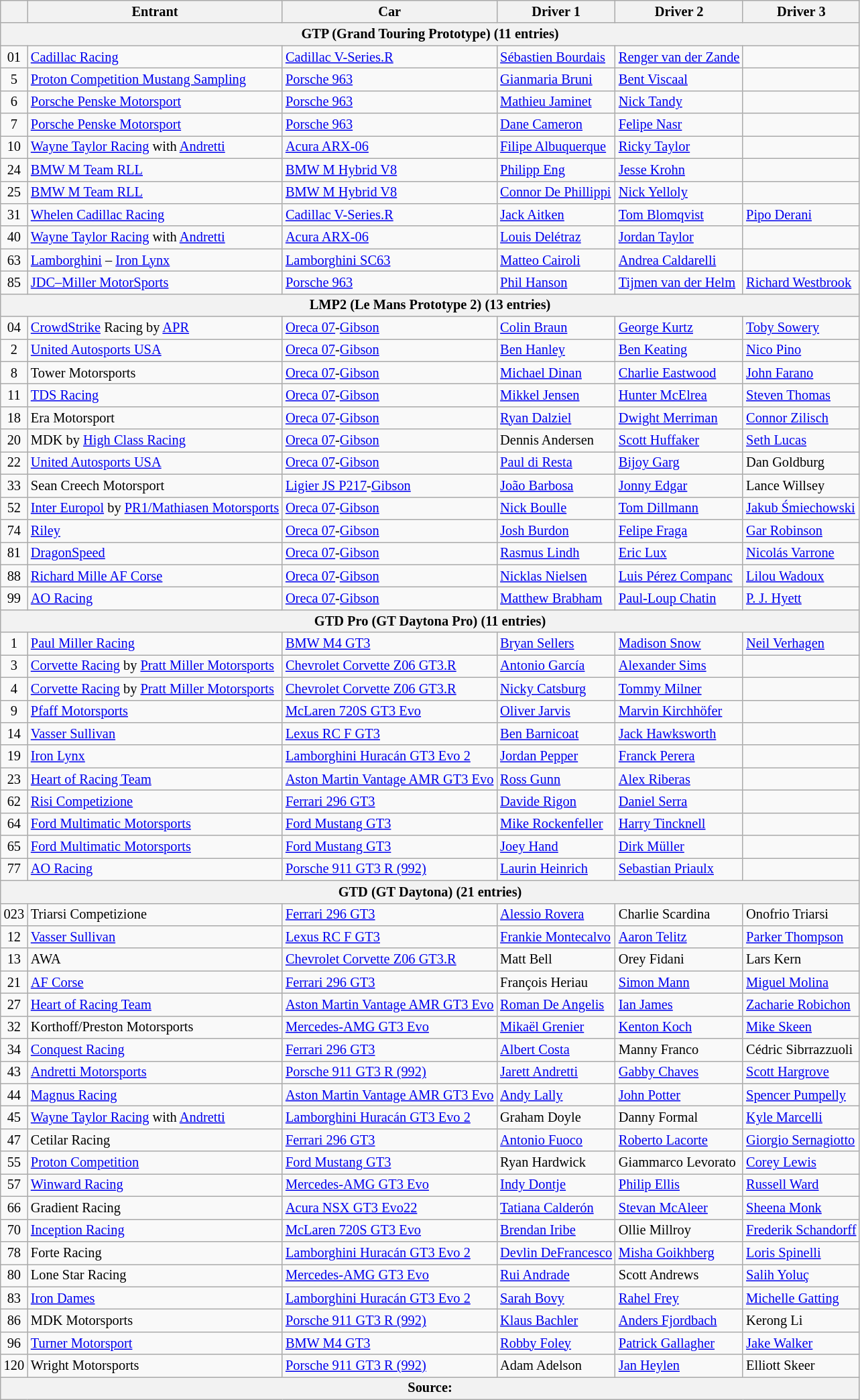<table class="wikitable" style="font-size: 85%;">
<tr>
<th></th>
<th>Entrant</th>
<th>Car</th>
<th>Driver 1</th>
<th>Driver 2</th>
<th>Driver 3</th>
</tr>
<tr>
<th colspan="6">GTP (Grand Touring Prototype) (11 entries)</th>
</tr>
<tr>
<td align=center>01</td>
<td> <a href='#'>Cadillac Racing</a></td>
<td><a href='#'>Cadillac V-Series.R</a></td>
<td> <a href='#'>Sébastien Bourdais</a></td>
<td> <a href='#'>Renger van der Zande</a></td>
<td></td>
</tr>
<tr>
<td align=center>5</td>
<td> <a href='#'>Proton Competition Mustang Sampling</a></td>
<td><a href='#'>Porsche 963</a></td>
<td> <a href='#'>Gianmaria Bruni</a></td>
<td> <a href='#'>Bent Viscaal</a></td>
<td></td>
</tr>
<tr>
<td align=center>6</td>
<td> <a href='#'>Porsche Penske Motorsport</a></td>
<td><a href='#'>Porsche 963</a></td>
<td> <a href='#'>Mathieu Jaminet</a></td>
<td> <a href='#'>Nick Tandy</a></td>
<td></td>
</tr>
<tr>
<td align=center>7</td>
<td> <a href='#'>Porsche Penske Motorsport</a></td>
<td><a href='#'>Porsche 963</a></td>
<td> <a href='#'>Dane Cameron</a></td>
<td> <a href='#'>Felipe Nasr</a></td>
<td></td>
</tr>
<tr>
<td align=center>10</td>
<td> <a href='#'>Wayne Taylor Racing</a> with <a href='#'>Andretti</a></td>
<td><a href='#'>Acura ARX-06</a></td>
<td> <a href='#'>Filipe Albuquerque</a></td>
<td> <a href='#'>Ricky Taylor</a></td>
<td></td>
</tr>
<tr>
<td align=center>24</td>
<td> <a href='#'>BMW M Team RLL</a></td>
<td><a href='#'>BMW M Hybrid V8</a></td>
<td> <a href='#'>Philipp Eng</a></td>
<td> <a href='#'>Jesse Krohn</a></td>
<td></td>
</tr>
<tr>
<td align=center>25</td>
<td> <a href='#'>BMW M Team RLL</a></td>
<td><a href='#'>BMW M Hybrid V8</a></td>
<td> <a href='#'>Connor De Phillippi</a></td>
<td> <a href='#'>Nick Yelloly</a></td>
<td></td>
</tr>
<tr>
<td align=center>31</td>
<td> <a href='#'>Whelen Cadillac Racing</a></td>
<td><a href='#'>Cadillac V-Series.R</a></td>
<td> <a href='#'>Jack Aitken</a></td>
<td> <a href='#'>Tom Blomqvist</a></td>
<td> <a href='#'>Pipo Derani</a></td>
</tr>
<tr>
<td align=center>40</td>
<td> <a href='#'>Wayne Taylor Racing</a> with <a href='#'>Andretti</a></td>
<td><a href='#'>Acura ARX-06</a></td>
<td> <a href='#'>Louis Delétraz</a></td>
<td> <a href='#'>Jordan Taylor</a></td>
<td></td>
</tr>
<tr>
<td align=center>63</td>
<td> <a href='#'>Lamborghini</a> – <a href='#'>Iron Lynx</a></td>
<td><a href='#'>Lamborghini SC63</a></td>
<td> <a href='#'>Matteo Cairoli</a></td>
<td> <a href='#'>Andrea Caldarelli</a></td>
<td></td>
</tr>
<tr>
<td align=center>85</td>
<td> <a href='#'>JDC–Miller MotorSports</a></td>
<td><a href='#'>Porsche 963</a></td>
<td> <a href='#'>Phil Hanson</a></td>
<td> <a href='#'>Tijmen van der Helm</a></td>
<td> <a href='#'>Richard Westbrook</a></td>
</tr>
<tr>
<th colspan="6">LMP2 (Le Mans Prototype 2) (13 entries)</th>
</tr>
<tr>
<td align=center>04</td>
<td> <a href='#'>CrowdStrike</a> Racing by <a href='#'>APR</a></td>
<td><a href='#'>Oreca 07</a>-<a href='#'>Gibson</a></td>
<td> <a href='#'>Colin Braun</a></td>
<td> <a href='#'>George Kurtz</a></td>
<td> <a href='#'>Toby Sowery</a></td>
</tr>
<tr>
<td align=center>2</td>
<td> <a href='#'>United Autosports USA</a></td>
<td><a href='#'>Oreca 07</a>-<a href='#'>Gibson</a></td>
<td> <a href='#'>Ben Hanley</a></td>
<td> <a href='#'>Ben Keating</a></td>
<td> <a href='#'>Nico Pino</a></td>
</tr>
<tr>
<td align=center>8</td>
<td> Tower Motorsports</td>
<td><a href='#'>Oreca 07</a>-<a href='#'>Gibson</a></td>
<td> <a href='#'>Michael Dinan</a></td>
<td> <a href='#'>Charlie Eastwood</a></td>
<td> <a href='#'>John Farano</a></td>
</tr>
<tr>
<td align=center>11</td>
<td> <a href='#'>TDS Racing</a></td>
<td><a href='#'>Oreca 07</a>-<a href='#'>Gibson</a></td>
<td> <a href='#'>Mikkel Jensen</a></td>
<td> <a href='#'>Hunter McElrea</a></td>
<td> <a href='#'>Steven Thomas</a></td>
</tr>
<tr>
<td align=center>18</td>
<td> Era Motorsport</td>
<td><a href='#'>Oreca 07</a>-<a href='#'>Gibson</a></td>
<td> <a href='#'>Ryan Dalziel</a></td>
<td> <a href='#'>Dwight Merriman</a></td>
<td> <a href='#'>Connor Zilisch</a></td>
</tr>
<tr>
<td align=center>20</td>
<td> MDK by <a href='#'>High Class Racing</a></td>
<td><a href='#'>Oreca 07</a>-<a href='#'>Gibson</a></td>
<td> Dennis Andersen</td>
<td> <a href='#'>Scott Huffaker</a></td>
<td> <a href='#'>Seth Lucas</a></td>
</tr>
<tr>
<td align=center>22</td>
<td> <a href='#'>United Autosports USA</a></td>
<td><a href='#'>Oreca 07</a>-<a href='#'>Gibson</a></td>
<td> <a href='#'>Paul di Resta</a></td>
<td> <a href='#'>Bijoy Garg</a></td>
<td> Dan Goldburg</td>
</tr>
<tr>
<td align=center>33</td>
<td> Sean Creech Motorsport</td>
<td><a href='#'>Ligier JS P217</a>-<a href='#'>Gibson</a></td>
<td> <a href='#'>João Barbosa</a></td>
<td> <a href='#'>Jonny Edgar</a></td>
<td> Lance Willsey</td>
</tr>
<tr>
<td align=center>52</td>
<td> <a href='#'>Inter Europol</a> by <a href='#'>PR1/Mathiasen Motorsports</a></td>
<td><a href='#'>Oreca 07</a>-<a href='#'>Gibson</a></td>
<td> <a href='#'>Nick Boulle</a></td>
<td> <a href='#'>Tom Dillmann</a></td>
<td> <a href='#'>Jakub Śmiechowski</a></td>
</tr>
<tr>
<td align=center>74</td>
<td> <a href='#'>Riley</a></td>
<td><a href='#'>Oreca 07</a>-<a href='#'>Gibson</a></td>
<td> <a href='#'>Josh Burdon</a></td>
<td> <a href='#'>Felipe Fraga</a></td>
<td> <a href='#'>Gar Robinson</a></td>
</tr>
<tr>
<td align=center>81</td>
<td> <a href='#'>DragonSpeed</a></td>
<td><a href='#'>Oreca 07</a>-<a href='#'>Gibson</a></td>
<td> <a href='#'>Rasmus Lindh</a></td>
<td> <a href='#'>Eric Lux</a></td>
<td> <a href='#'>Nicolás Varrone</a></td>
</tr>
<tr>
<td align=center>88</td>
<td> <a href='#'>Richard Mille AF Corse</a></td>
<td><a href='#'>Oreca 07</a>-<a href='#'>Gibson</a></td>
<td> <a href='#'>Nicklas Nielsen</a></td>
<td> <a href='#'>Luis Pérez Companc</a></td>
<td> <a href='#'>Lilou Wadoux</a></td>
</tr>
<tr>
<td align=center>99</td>
<td> <a href='#'>AO Racing</a></td>
<td><a href='#'>Oreca 07</a>-<a href='#'>Gibson</a></td>
<td> <a href='#'>Matthew Brabham</a></td>
<td> <a href='#'>Paul-Loup Chatin</a></td>
<td> <a href='#'>P. J. Hyett</a></td>
</tr>
<tr>
<th colspan="6">GTD Pro (GT Daytona Pro) (11 entries)</th>
</tr>
<tr>
<td align=center>1</td>
<td> <a href='#'>Paul Miller Racing</a></td>
<td><a href='#'>BMW M4 GT3</a></td>
<td> <a href='#'>Bryan Sellers</a></td>
<td> <a href='#'>Madison Snow</a></td>
<td> <a href='#'>Neil Verhagen</a></td>
</tr>
<tr>
<td align=center>3</td>
<td> <a href='#'>Corvette Racing</a> by <a href='#'>Pratt Miller Motorsports</a></td>
<td><a href='#'>Chevrolet Corvette Z06 GT3.R</a></td>
<td> <a href='#'>Antonio García</a></td>
<td> <a href='#'>Alexander Sims</a></td>
<td></td>
</tr>
<tr>
<td align=center>4</td>
<td> <a href='#'>Corvette Racing</a> by <a href='#'>Pratt Miller Motorsports</a></td>
<td><a href='#'>Chevrolet Corvette Z06 GT3.R</a></td>
<td> <a href='#'>Nicky Catsburg</a></td>
<td> <a href='#'>Tommy Milner</a></td>
<td></td>
</tr>
<tr>
<td align=center>9</td>
<td> <a href='#'>Pfaff Motorsports</a></td>
<td><a href='#'>McLaren 720S GT3 Evo</a></td>
<td> <a href='#'>Oliver Jarvis</a></td>
<td> <a href='#'>Marvin Kirchhöfer</a></td>
<td></td>
</tr>
<tr>
<td align=center>14</td>
<td> <a href='#'>Vasser Sullivan</a></td>
<td><a href='#'>Lexus RC F GT3</a></td>
<td> <a href='#'>Ben Barnicoat</a></td>
<td> <a href='#'>Jack Hawksworth</a></td>
<td></td>
</tr>
<tr>
<td align=center>19</td>
<td> <a href='#'>Iron Lynx</a></td>
<td><a href='#'>Lamborghini Huracán GT3 Evo 2</a></td>
<td> <a href='#'>Jordan Pepper</a></td>
<td> <a href='#'>Franck Perera</a></td>
<td></td>
</tr>
<tr>
<td align=center>23</td>
<td> <a href='#'>Heart of Racing Team</a></td>
<td><a href='#'>Aston Martin Vantage AMR GT3 Evo</a></td>
<td> <a href='#'>Ross Gunn</a></td>
<td> <a href='#'>Alex Riberas</a></td>
<td></td>
</tr>
<tr>
<td align=center>62</td>
<td> <a href='#'>Risi Competizione</a></td>
<td><a href='#'>Ferrari 296 GT3</a></td>
<td> <a href='#'>Davide Rigon</a></td>
<td> <a href='#'>Daniel Serra</a></td>
<td></td>
</tr>
<tr>
<td align=center>64</td>
<td> <a href='#'>Ford Multimatic Motorsports</a></td>
<td><a href='#'>Ford Mustang GT3</a></td>
<td> <a href='#'>Mike Rockenfeller</a></td>
<td> <a href='#'>Harry Tincknell</a></td>
<td></td>
</tr>
<tr>
<td align=center>65</td>
<td> <a href='#'>Ford Multimatic Motorsports</a></td>
<td><a href='#'>Ford Mustang GT3</a></td>
<td> <a href='#'>Joey Hand</a></td>
<td> <a href='#'>Dirk Müller</a></td>
<td></td>
</tr>
<tr>
<td align=center>77</td>
<td> <a href='#'>AO Racing</a></td>
<td><a href='#'>Porsche 911 GT3 R (992)</a></td>
<td> <a href='#'>Laurin Heinrich</a></td>
<td> <a href='#'>Sebastian Priaulx</a></td>
<td></td>
</tr>
<tr>
<th colspan="6">GTD (GT Daytona) (21 entries)</th>
</tr>
<tr>
<td align=center>023</td>
<td> Triarsi Competizione</td>
<td><a href='#'>Ferrari 296 GT3</a></td>
<td> <a href='#'>Alessio Rovera</a></td>
<td> Charlie Scardina</td>
<td> Onofrio Triarsi</td>
</tr>
<tr>
<td align=center>12</td>
<td> <a href='#'>Vasser Sullivan</a></td>
<td><a href='#'>Lexus RC F GT3</a></td>
<td> <a href='#'>Frankie Montecalvo</a></td>
<td> <a href='#'>Aaron Telitz</a></td>
<td> <a href='#'>Parker Thompson</a></td>
</tr>
<tr>
<td align=center>13</td>
<td> AWA</td>
<td><a href='#'>Chevrolet Corvette Z06 GT3.R</a></td>
<td> Matt Bell</td>
<td> Orey Fidani</td>
<td> Lars Kern</td>
</tr>
<tr>
<td align=center>21</td>
<td> <a href='#'>AF Corse</a></td>
<td><a href='#'>Ferrari 296 GT3</a></td>
<td> François Heriau</td>
<td> <a href='#'>Simon Mann</a></td>
<td> <a href='#'>Miguel Molina</a></td>
</tr>
<tr>
<td align=center>27</td>
<td> <a href='#'>Heart of Racing Team</a></td>
<td><a href='#'>Aston Martin Vantage AMR GT3 Evo</a></td>
<td> <a href='#'>Roman De Angelis</a></td>
<td> <a href='#'>Ian James</a></td>
<td> <a href='#'>Zacharie Robichon</a></td>
</tr>
<tr>
<td align=center>32</td>
<td> Korthoff/Preston Motorsports</td>
<td><a href='#'>Mercedes-AMG GT3 Evo</a></td>
<td> <a href='#'>Mikaël Grenier</a></td>
<td> <a href='#'>Kenton Koch</a></td>
<td> <a href='#'>Mike Skeen</a></td>
</tr>
<tr>
<td align=center>34</td>
<td> <a href='#'>Conquest Racing</a></td>
<td><a href='#'>Ferrari 296 GT3</a></td>
<td> <a href='#'>Albert Costa</a></td>
<td> Manny Franco</td>
<td> Cédric Sibrrazzuoli</td>
</tr>
<tr>
<td align=center>43</td>
<td> <a href='#'>Andretti Motorsports</a></td>
<td><a href='#'>Porsche 911 GT3 R (992)</a></td>
<td> <a href='#'>Jarett Andretti</a></td>
<td> <a href='#'>Gabby Chaves</a></td>
<td> <a href='#'>Scott Hargrove</a></td>
</tr>
<tr>
<td align=center>44</td>
<td> <a href='#'>Magnus Racing</a></td>
<td><a href='#'>Aston Martin Vantage AMR GT3 Evo</a></td>
<td> <a href='#'>Andy Lally</a></td>
<td> <a href='#'>John Potter</a></td>
<td> <a href='#'>Spencer Pumpelly</a></td>
</tr>
<tr>
<td align=center>45</td>
<td> <a href='#'>Wayne Taylor Racing</a> with <a href='#'>Andretti</a></td>
<td><a href='#'>Lamborghini Huracán GT3 Evo 2</a></td>
<td> Graham Doyle</td>
<td> Danny Formal</td>
<td> <a href='#'>Kyle Marcelli</a></td>
</tr>
<tr>
<td align=center>47</td>
<td> Cetilar Racing</td>
<td><a href='#'>Ferrari 296 GT3</a></td>
<td> <a href='#'>Antonio Fuoco</a></td>
<td> <a href='#'>Roberto Lacorte</a></td>
<td> <a href='#'>Giorgio Sernagiotto</a></td>
</tr>
<tr>
<td align=center>55</td>
<td> <a href='#'>Proton Competition</a></td>
<td><a href='#'>Ford Mustang GT3</a></td>
<td> Ryan Hardwick</td>
<td> Giammarco Levorato</td>
<td> <a href='#'>Corey Lewis</a></td>
</tr>
<tr>
<td align=center>57</td>
<td> <a href='#'>Winward Racing</a></td>
<td><a href='#'>Mercedes-AMG GT3 Evo</a></td>
<td> <a href='#'>Indy Dontje</a></td>
<td> <a href='#'>Philip Ellis</a></td>
<td> <a href='#'>Russell Ward</a></td>
</tr>
<tr>
<td align=center>66</td>
<td> Gradient Racing</td>
<td><a href='#'>Acura NSX GT3 Evo22</a></td>
<td> <a href='#'>Tatiana Calderón</a></td>
<td> <a href='#'>Stevan McAleer</a></td>
<td> <a href='#'>Sheena Monk</a></td>
</tr>
<tr>
<td align=center>70</td>
<td> <a href='#'>Inception Racing</a></td>
<td><a href='#'>McLaren 720S GT3 Evo</a></td>
<td> <a href='#'>Brendan Iribe</a></td>
<td> Ollie Millroy</td>
<td> <a href='#'>Frederik Schandorff</a></td>
</tr>
<tr>
<td align=center>78</td>
<td> Forte Racing</td>
<td><a href='#'>Lamborghini Huracán GT3 Evo 2</a></td>
<td> <a href='#'>Devlin DeFrancesco</a></td>
<td> <a href='#'>Misha Goikhberg</a></td>
<td> <a href='#'>Loris Spinelli</a></td>
</tr>
<tr>
<td align=center>80</td>
<td> Lone Star Racing</td>
<td><a href='#'>Mercedes-AMG GT3 Evo</a></td>
<td> <a href='#'>Rui Andrade</a></td>
<td> Scott Andrews</td>
<td> <a href='#'>Salih Yoluç</a></td>
</tr>
<tr>
<td align=center>83</td>
<td> <a href='#'>Iron Dames</a></td>
<td><a href='#'>Lamborghini Huracán GT3 Evo 2</a></td>
<td> <a href='#'>Sarah Bovy</a></td>
<td> <a href='#'>Rahel Frey</a></td>
<td> <a href='#'>Michelle Gatting</a></td>
</tr>
<tr>
<td align=center>86</td>
<td> MDK Motorsports</td>
<td><a href='#'>Porsche 911 GT3 R (992)</a></td>
<td> <a href='#'>Klaus Bachler</a></td>
<td> <a href='#'>Anders Fjordbach</a></td>
<td> Kerong Li</td>
</tr>
<tr>
<td align=center>96</td>
<td> <a href='#'>Turner Motorsport</a></td>
<td><a href='#'>BMW M4 GT3</a></td>
<td> <a href='#'>Robby Foley</a></td>
<td> <a href='#'>Patrick Gallagher</a></td>
<td> <a href='#'>Jake Walker</a></td>
</tr>
<tr>
<td align=center>120</td>
<td> Wright Motorsports</td>
<td><a href='#'>Porsche 911 GT3 R (992)</a></td>
<td> Adam Adelson</td>
<td> <a href='#'>Jan Heylen</a></td>
<td> Elliott Skeer</td>
</tr>
<tr>
<th colspan="6">Source:</th>
</tr>
</table>
